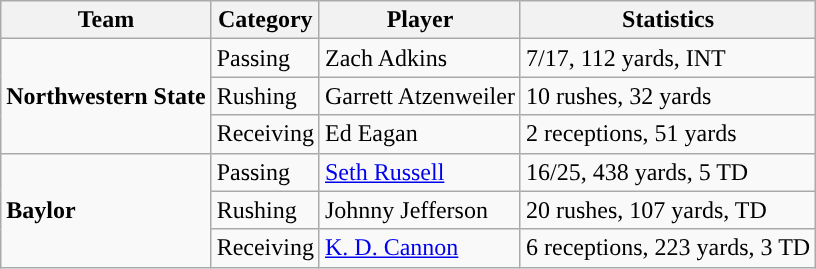<table class="wikitable" style="float: left;">
<tr>
<th>Team</th>
<th>Category</th>
<th>Player</th>
<th>Statistics</th>
</tr>
<tr>
<td rowspan=3><strong>Northwestern State</strong></td>
<td>Passing</td>
<td>Zach Adkins</td>
<td>7/17, 112 yards, INT</td>
</tr>
<tr>
<td>Rushing</td>
<td>Garrett Atzenweiler</td>
<td>10 rushes, 32 yards</td>
</tr>
<tr>
<td>Receiving</td>
<td>Ed Eagan</td>
<td>2 receptions, 51 yards</td>
</tr>
<tr>
<td rowspan=3><strong>Baylor</strong></td>
<td>Passing</td>
<td><a href='#'>Seth Russell</a></td>
<td>16/25, 438 yards, 5 TD</td>
</tr>
<tr>
<td>Rushing</td>
<td>Johnny Jefferson</td>
<td>20 rushes, 107 yards, TD</td>
</tr>
<tr>
<td>Receiving</td>
<td><a href='#'>K. D. Cannon</a></td>
<td>6 receptions, 223 yards, 3 TD</td>
</tr>
</table>
